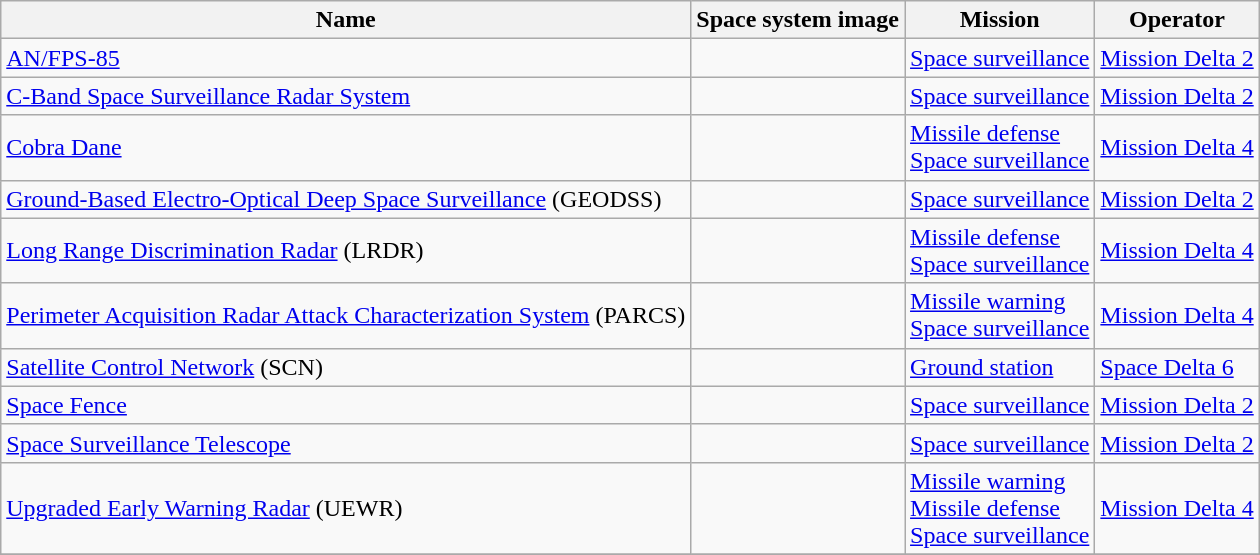<table class="wikitable sortable">
<tr>
<th>Name</th>
<th>Space system image</th>
<th>Mission</th>
<th>Operator</th>
</tr>
<tr>
<td><a href='#'>AN/FPS-85</a></td>
<td></td>
<td><a href='#'>Space surveillance</a></td>
<td><a href='#'>Mission Delta 2</a></td>
</tr>
<tr>
<td><a href='#'>C-Band Space Surveillance Radar System</a></td>
<td></td>
<td><a href='#'>Space surveillance</a></td>
<td><a href='#'>Mission Delta 2</a></td>
</tr>
<tr>
<td><a href='#'>Cobra Dane</a></td>
<td></td>
<td><a href='#'>Missile defense</a><br><a href='#'>Space surveillance</a></td>
<td><a href='#'>Mission Delta 4</a></td>
</tr>
<tr>
<td><a href='#'>Ground-Based Electro-Optical Deep Space Surveillance</a> (GEODSS)</td>
<td></td>
<td><a href='#'>Space surveillance</a></td>
<td><a href='#'>Mission Delta 2</a></td>
</tr>
<tr>
<td><a href='#'>Long Range Discrimination Radar</a> (LRDR)</td>
<td></td>
<td><a href='#'>Missile defense</a><br><a href='#'>Space surveillance</a></td>
<td><a href='#'>Mission Delta 4</a></td>
</tr>
<tr>
<td><a href='#'>Perimeter Acquisition Radar Attack Characterization System</a> (PARCS)</td>
<td></td>
<td><a href='#'>Missile warning</a><br><a href='#'>Space surveillance</a></td>
<td><a href='#'>Mission Delta 4</a></td>
</tr>
<tr>
<td><a href='#'>Satellite Control Network</a> (SCN)</td>
<td></td>
<td><a href='#'>Ground station</a></td>
<td><a href='#'>Space Delta 6</a></td>
</tr>
<tr>
<td><a href='#'>Space Fence</a></td>
<td></td>
<td><a href='#'>Space surveillance</a></td>
<td><a href='#'>Mission Delta 2</a></td>
</tr>
<tr>
<td><a href='#'>Space Surveillance Telescope</a></td>
<td></td>
<td><a href='#'>Space surveillance</a></td>
<td><a href='#'>Mission Delta 2</a></td>
</tr>
<tr>
<td><a href='#'>Upgraded Early Warning Radar</a> (UEWR)</td>
<td></td>
<td><a href='#'>Missile warning</a><br><a href='#'>Missile defense</a><br><a href='#'>Space surveillance</a></td>
<td><a href='#'>Mission Delta 4</a></td>
</tr>
<tr>
</tr>
</table>
